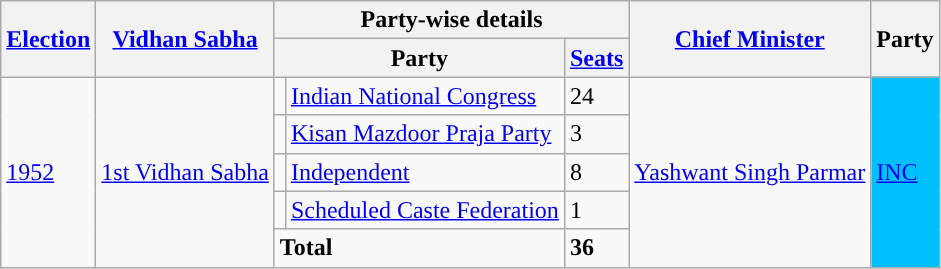<table class="wikitable sortable">
<tr>
<th rowspan="2"><a href='#'>Election</a></th>
<th rowspan="2"><a href='#'>Vidhan Sabha</a></th>
<th colspan="3">Party-wise details</th>
<th rowspan="2"><a href='#'>Chief Minister</a></th>
<th rowspan="2">Party</th>
</tr>
<tr>
<th colspan="2">Party</th>
<th><a href='#'>Seats</a></th>
</tr>
<tr>
<td rowspan="5"><a href='#'>1952</a></td>
<td rowspan="5"><a href='#'>1st Vidhan Sabha</a></td>
<td style="background-color: "></td>
<td><a href='#'>Indian National Congress</a></td>
<td>24</td>
<td rowspan="5"><a href='#'>Yashwant Singh Parmar</a></td>
<td rowspan="5" bgcolor=#00BFFF><a href='#'>INC</a></td>
</tr>
<tr>
<td style="background-color: "></td>
<td><a href='#'>Kisan Mazdoor Praja Party</a></td>
<td>3</td>
</tr>
<tr>
<td style="background-color: "></td>
<td><a href='#'>Independent</a></td>
<td>8</td>
</tr>
<tr>
<td style="background-color: "></td>
<td><a href='#'>Scheduled Caste Federation</a></td>
<td>1</td>
</tr>
<tr>
<td colspan="2"><strong>Total</strong></td>
<td><strong>36</strong></td>
</tr>
</table>
